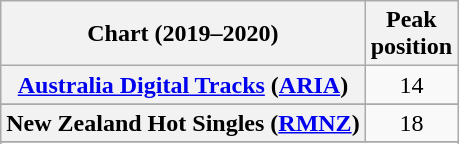<table class="wikitable sortable plainrowheaders" style="text-align:center">
<tr>
<th scope="col">Chart (2019–2020)</th>
<th scope="col">Peak<br>position</th>
</tr>
<tr>
<th scope="row"><a href='#'>Australia Digital Tracks</a> (<a href='#'>ARIA</a>)</th>
<td>14</td>
</tr>
<tr>
</tr>
<tr>
</tr>
<tr>
</tr>
<tr>
</tr>
<tr>
</tr>
<tr>
</tr>
<tr>
<th scope="row">New Zealand Hot Singles (<a href='#'>RMNZ</a>)</th>
<td>18</td>
</tr>
<tr>
</tr>
<tr>
</tr>
<tr>
</tr>
</table>
